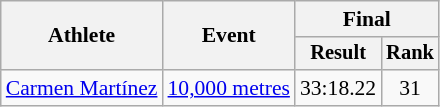<table class=wikitable style=font-size:90%>
<tr>
<th rowspan=2>Athlete</th>
<th rowspan=2>Event</th>
<th colspan=2>Final</th>
</tr>
<tr style=font-size:95%>
<th>Result</th>
<th>Rank</th>
</tr>
<tr align=center>
<td align=left><a href='#'>Carmen Martínez</a></td>
<td align=left><a href='#'>10,000 metres</a></td>
<td>33:18.22 <strong></strong></td>
<td>31</td>
</tr>
</table>
